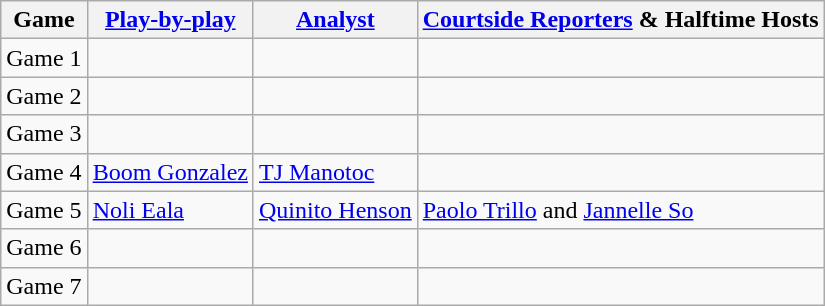<table class=wikitable>
<tr>
<th>Game</th>
<th><a href='#'>Play-by-play</a></th>
<th><a href='#'>Analyst</a></th>
<th><a href='#'>Courtside Reporters</a> & Halftime Hosts</th>
</tr>
<tr>
<td>Game 1</td>
<td></td>
<td></td>
<td></td>
</tr>
<tr>
<td>Game 2</td>
<td></td>
<td></td>
<td></td>
</tr>
<tr>
<td>Game 3</td>
<td></td>
<td></td>
<td></td>
</tr>
<tr>
<td>Game 4</td>
<td><a href='#'>Boom Gonzalez</a></td>
<td><a href='#'>TJ Manotoc</a></td>
<td></td>
</tr>
<tr>
<td>Game 5</td>
<td><a href='#'>Noli Eala</a></td>
<td><a href='#'>Quinito Henson</a></td>
<td><a href='#'>Paolo Trillo</a> and <a href='#'>Jannelle So</a></td>
</tr>
<tr>
<td>Game 6</td>
<td></td>
<td></td>
<td></td>
</tr>
<tr>
<td>Game 7</td>
<td></td>
<td></td>
<td></td>
</tr>
</table>
